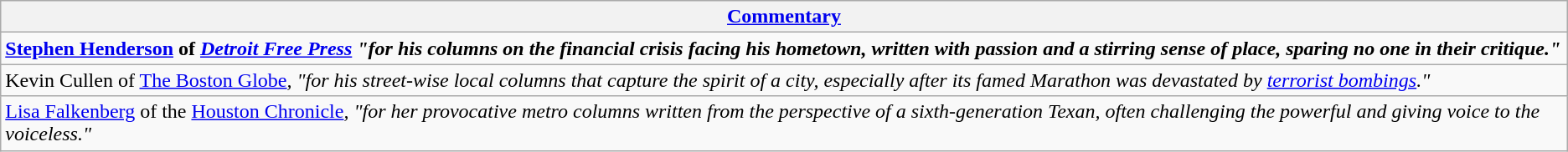<table class="wikitable" style="float:left; float:none;">
<tr>
<th><a href='#'>Commentary</a></th>
</tr>
<tr>
<td><strong><a href='#'>Stephen Henderson</a> of <em><a href='#'>Detroit Free Press</a><strong><em> "for his columns on the financial crisis facing his hometown, written with passion and a stirring sense of place, sparing no one in their critique."</td>
</tr>
<tr>
<td>Kevin Cullen of </em><a href='#'>The Boston Globe</a><em>, "for his street-wise local columns that capture the spirit of a city, especially after its famed Marathon was devastated by <a href='#'>terrorist bombings</a>."</td>
</tr>
<tr>
<td><a href='#'>Lisa Falkenberg</a> of the </em><a href='#'>Houston Chronicle</a><em>, "for her provocative metro columns written from the perspective of a sixth-generation Texan, often challenging the powerful and giving voice to the voiceless."</td>
</tr>
</table>
